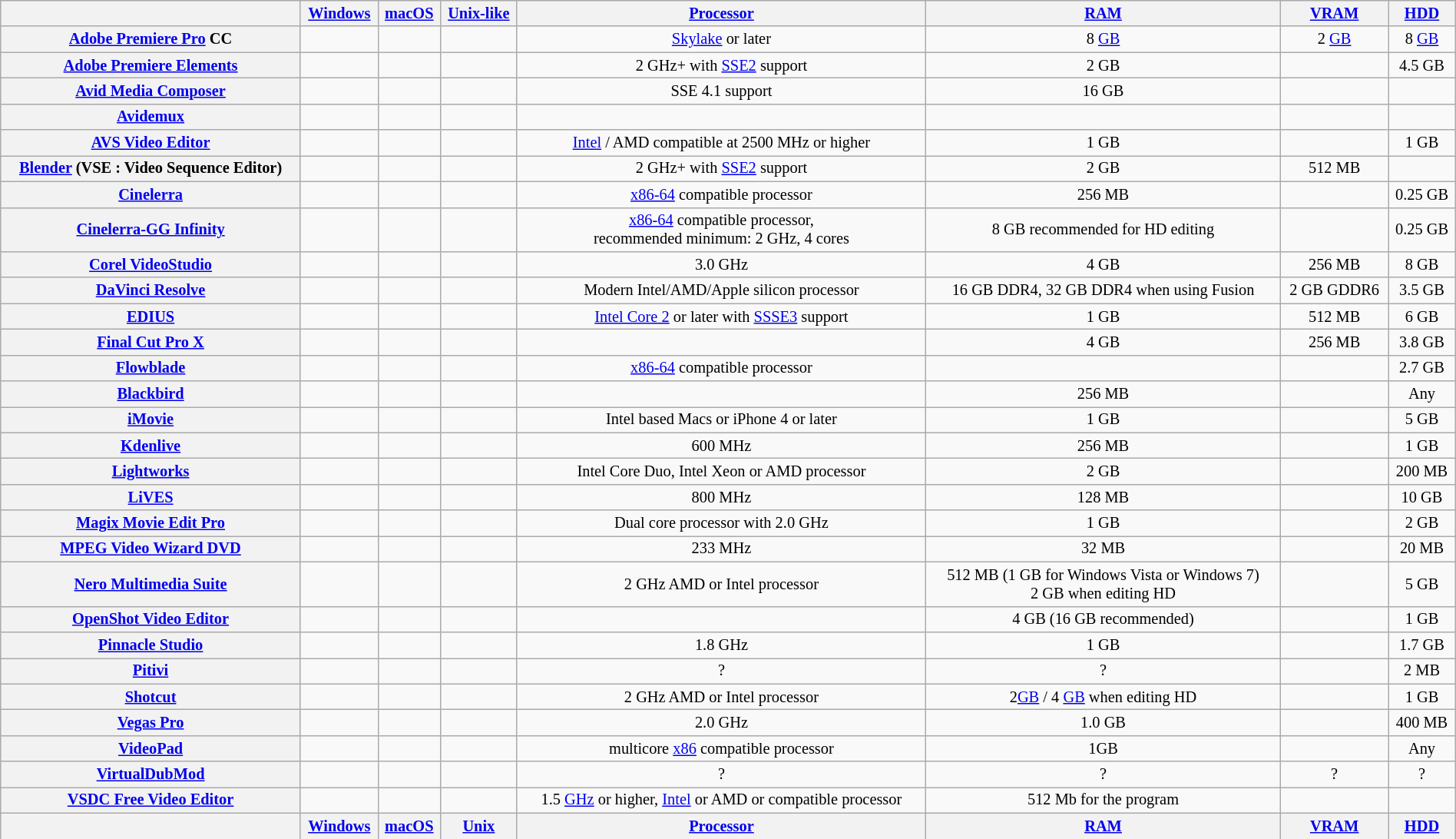<table class="wikitable sortable" style="font-size: 85%; text-align: center; width: 100%">
<tr>
<th></th>
<th><a href='#'>Windows</a></th>
<th><a href='#'>macOS</a></th>
<th><a href='#'>Unix-like</a></th>
<th><a href='#'>Processor</a></th>
<th><a href='#'>RAM</a></th>
<th><a href='#'>VRAM</a></th>
<th><a href='#'>HDD</a></th>
</tr>
<tr>
<th><a href='#'>Adobe Premiere Pro</a> CC</th>
<td></td>
<td></td>
<td></td>
<td><a href='#'>Skylake</a> or later</td>
<td>8 <a href='#'>GB</a></td>
<td>2 <a href='#'>GB</a></td>
<td>8 <a href='#'>GB</a></td>
</tr>
<tr>
<th><a href='#'>Adobe Premiere Elements</a></th>
<td></td>
<td></td>
<td></td>
<td>2 GHz+ with <a href='#'>SSE2</a> support</td>
<td>2 GB</td>
<td></td>
<td>4.5 GB</td>
</tr>
<tr>
<th><a href='#'>Avid Media Composer</a></th>
<td></td>
<td></td>
<td></td>
<td>SSE 4.1 support</td>
<td>16 GB</td>
<td></td>
<td></td>
</tr>
<tr>
<th><a href='#'>Avidemux</a></th>
<td></td>
<td></td>
<td></td>
<td></td>
<td></td>
<td></td>
<td></td>
</tr>
<tr>
<th><a href='#'>AVS Video Editor</a></th>
<td></td>
<td></td>
<td></td>
<td><a href='#'>Intel</a> / AMD compatible at 2500 MHz or higher</td>
<td>1 GB</td>
<td></td>
<td>1 GB</td>
</tr>
<tr>
<th><a href='#'>Blender</a> (VSE : Video Sequence Editor)</th>
<td></td>
<td></td>
<td></td>
<td>2 GHz+ with <a href='#'>SSE2</a> support</td>
<td>2 GB</td>
<td>512 MB</td>
<td></td>
</tr>
<tr>
<th><a href='#'>Cinelerra</a></th>
<td></td>
<td></td>
<td></td>
<td><a href='#'>x86-64</a> compatible processor</td>
<td>256 MB</td>
<td></td>
<td>0.25 GB</td>
</tr>
<tr>
<th><a href='#'>Cinelerra-GG Infinity</a></th>
<td></td>
<td></td>
<td></td>
<td><a href='#'>x86-64</a> compatible processor,<br> recommended minimum: 2 GHz, 4 cores</td>
<td>8 GB recommended for HD editing</td>
<td></td>
<td>0.25 GB</td>
</tr>
<tr>
<th><a href='#'>Corel VideoStudio</a></th>
<td></td>
<td></td>
<td></td>
<td>3.0 GHz</td>
<td>4 GB</td>
<td>256 MB</td>
<td>8 GB</td>
</tr>
<tr>
<th><a href='#'>DaVinci Resolve</a></th>
<td></td>
<td></td>
<td></td>
<td>Modern Intel/AMD/Apple silicon processor</td>
<td>16 GB DDR4, 32 GB DDR4 when using Fusion</td>
<td>2 GB GDDR6</td>
<td>3.5 GB</td>
</tr>
<tr>
<th><a href='#'>EDIUS</a></th>
<td></td>
<td></td>
<td></td>
<td><a href='#'>Intel Core 2</a> or later with <a href='#'>SSSE3</a> support</td>
<td>1 GB</td>
<td>512 MB</td>
<td>6 GB</td>
</tr>
<tr>
<th><a href='#'>Final Cut Pro X</a></th>
<td></td>
<td></td>
<td></td>
<td></td>
<td>4 GB</td>
<td>256 MB</td>
<td>3.8 GB</td>
</tr>
<tr>
<th><a href='#'>Flowblade</a></th>
<td></td>
<td></td>
<td></td>
<td><a href='#'>x86-64</a> compatible processor</td>
<td></td>
<td></td>
<td>2.7 GB</td>
</tr>
<tr>
<th><a href='#'>Blackbird</a></th>
<td></td>
<td></td>
<td></td>
<td></td>
<td>256 MB</td>
<td></td>
<td>Any</td>
</tr>
<tr>
<th><a href='#'>iMovie</a></th>
<td></td>
<td></td>
<td></td>
<td>Intel based Macs or iPhone 4 or later</td>
<td>1 GB</td>
<td></td>
<td>5 GB</td>
</tr>
<tr>
<th><a href='#'>Kdenlive</a></th>
<td></td>
<td></td>
<td></td>
<td>600 MHz</td>
<td>256 MB</td>
<td></td>
<td>1 GB</td>
</tr>
<tr>
<th><a href='#'>Lightworks</a></th>
<td></td>
<td></td>
<td></td>
<td>Intel Core Duo, Intel Xeon or AMD processor</td>
<td>2 GB</td>
<td></td>
<td>200 MB</td>
</tr>
<tr>
<th><a href='#'>LiVES</a></th>
<td></td>
<td></td>
<td></td>
<td>800 MHz</td>
<td>128 MB</td>
<td></td>
<td>10 GB</td>
</tr>
<tr>
<th><a href='#'>Magix Movie Edit Pro</a></th>
<td></td>
<td></td>
<td></td>
<td>Dual core processor with 2.0 GHz</td>
<td>1 GB</td>
<td></td>
<td>2 GB</td>
</tr>
<tr>
<th><a href='#'>MPEG Video Wizard DVD</a></th>
<td></td>
<td></td>
<td></td>
<td>233 MHz</td>
<td>32 MB</td>
<td></td>
<td>20 MB</td>
</tr>
<tr>
<th><a href='#'>Nero Multimedia Suite</a></th>
<td></td>
<td></td>
<td></td>
<td>2 GHz AMD or Intel processor</td>
<td>512 MB (1 GB for Windows Vista  or Windows 7)<br>2 GB when editing HD</td>
<td></td>
<td>5 GB</td>
</tr>
<tr>
<th><a href='#'>OpenShot Video Editor</a></th>
<td></td>
<td></td>
<td></td>
<td></td>
<td>4 GB (16  GB recommended)</td>
<td></td>
<td>1 GB</td>
</tr>
<tr>
<th><a href='#'>Pinnacle Studio</a></th>
<td></td>
<td></td>
<td></td>
<td>1.8 GHz</td>
<td>1 GB</td>
<td></td>
<td>1.7 GB</td>
</tr>
<tr>
<th><a href='#'>Pitivi</a></th>
<td></td>
<td></td>
<td></td>
<td>?</td>
<td>?</td>
<td></td>
<td>2 MB</td>
</tr>
<tr>
<th><a href='#'>Shotcut</a></th>
<td></td>
<td></td>
<td></td>
<td>2 GHz AMD or Intel processor</td>
<td>2<a href='#'>GB</a> / 4 <a href='#'>GB</a> when editing HD</td>
<td></td>
<td>1 GB</td>
</tr>
<tr>
<th><a href='#'>Vegas Pro</a></th>
<td></td>
<td></td>
<td></td>
<td>2.0 GHz</td>
<td>1.0 GB</td>
<td></td>
<td>400 MB</td>
</tr>
<tr>
<th><a href='#'>VideoPad</a></th>
<td></td>
<td></td>
<td></td>
<td>multicore <a href='#'>x86</a> compatible processor</td>
<td>1GB</td>
<td></td>
<td>Any</td>
</tr>
<tr>
<th><a href='#'>VirtualDubMod</a></th>
<td></td>
<td></td>
<td></td>
<td>?</td>
<td>?</td>
<td>?</td>
<td>?</td>
</tr>
<tr>
<th><a href='#'>VSDC Free Video Editor</a></th>
<td></td>
<td></td>
<td></td>
<td>1.5 <a href='#'>GHz</a> or higher, <a href='#'>Intel</a> or AMD or compatible processor</td>
<td>512 Mb for the program</td>
<td></td>
<td></td>
</tr>
<tr class="sortbottom">
<th></th>
<th><a href='#'>Windows</a></th>
<th><a href='#'>macOS</a></th>
<th><a href='#'>Unix</a></th>
<th><a href='#'>Processor</a></th>
<th><a href='#'>RAM</a></th>
<th><a href='#'>VRAM</a></th>
<th><a href='#'>HDD</a></th>
</tr>
<tr>
</tr>
</table>
